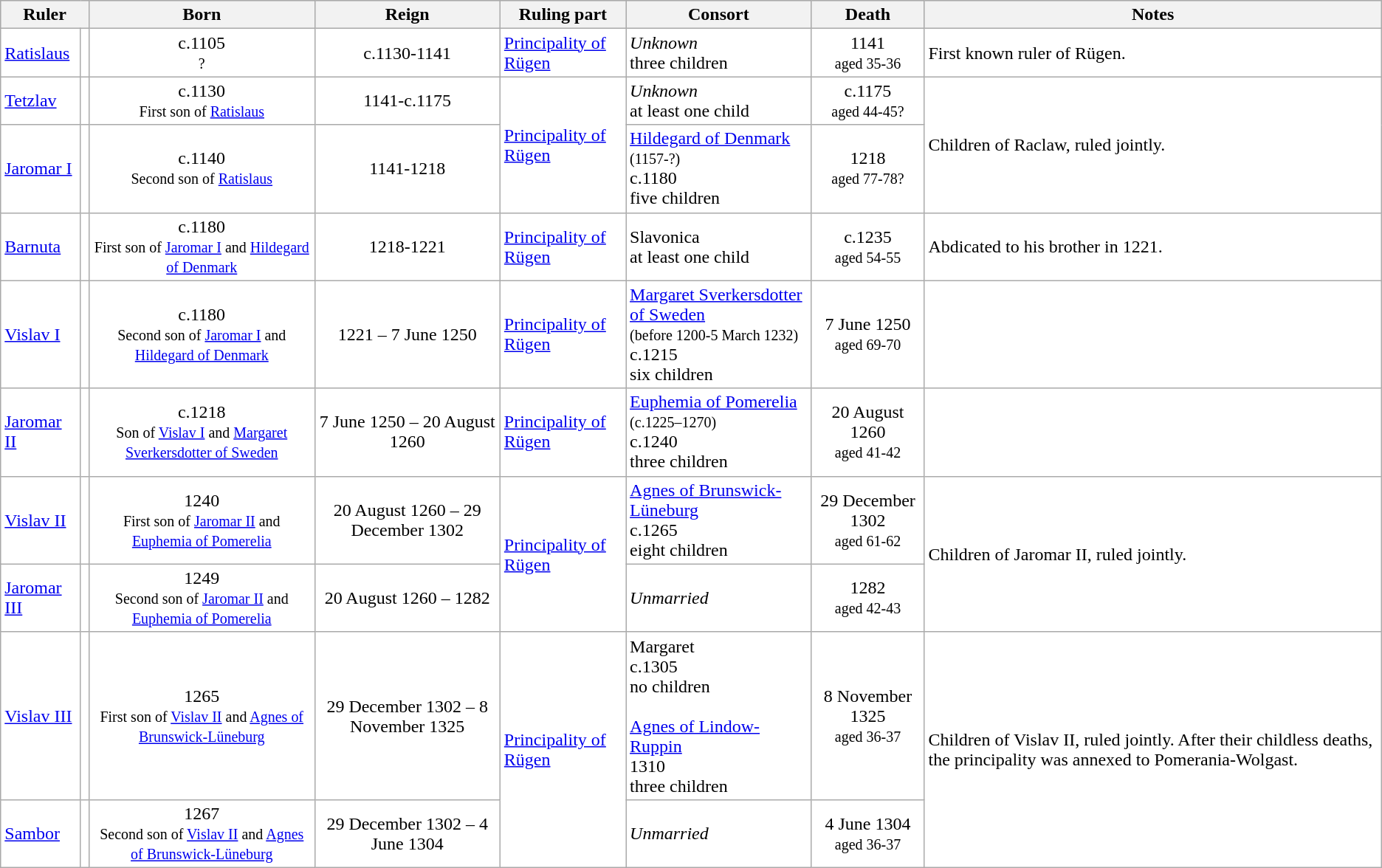<table class="wikitable">
<tr style="background:#cccccc">
<th colspan=2>Ruler</th>
<th>Born</th>
<th>Reign</th>
<th>Ruling part</th>
<th>Consort</th>
<th>Death</th>
<th>Notes</th>
</tr>
<tr style="background:#fff;">
<td><a href='#'>Ratislaus</a></td>
<td></td>
<td align="center">c.1105<br><small>?</small></td>
<td align="center">c.1130-1141</td>
<td><a href='#'>Principality of Rügen</a></td>
<td><em>Unknown</em><br>three children</td>
<td align="center">1141<br><small>aged 35-36</small></td>
<td>First known ruler of Rügen.</td>
</tr>
<tr style="background:#fff;">
<td><a href='#'>Tetzlav</a></td>
<td></td>
<td align="center">c.1130<br><small>First son of <a href='#'>Ratislaus</a></small></td>
<td align="center">1141-c.1175</td>
<td rowspan="2"><a href='#'>Principality of Rügen</a></td>
<td><em>Unknown</em><br>at least one child</td>
<td align="center">c.1175<br><small>aged 44-45?</small></td>
<td rowspan="2">Children of Raclaw, ruled jointly.</td>
</tr>
<tr style="background:#fff;">
<td><a href='#'>Jaromar I</a></td>
<td></td>
<td align="center">c.1140<br><small>Second son of <a href='#'>Ratislaus</a></small></td>
<td align="center">1141-1218</td>
<td><a href='#'>Hildegard of Denmark</a><br><small>(1157-?)</small><br>c.1180<br>five children</td>
<td align="center">1218<br><small>aged 77-78?</small></td>
</tr>
<tr style="background:#fff;">
<td><a href='#'>Barnuta</a></td>
<td></td>
<td align="center">c.1180<br><small>First son of <a href='#'>Jaromar I</a> and <a href='#'>Hildegard of Denmark</a></small></td>
<td align="center">1218-1221</td>
<td><a href='#'>Principality of Rügen</a></td>
<td>Slavonica<br>at least one child</td>
<td align="center">c.1235<br><small>aged 54-55</small></td>
<td>Abdicated to his brother in 1221.</td>
</tr>
<tr style="background:#fff;">
<td><a href='#'>Vislav I</a></td>
<td></td>
<td align="center">c.1180<br><small>Second son of <a href='#'>Jaromar I</a> and <a href='#'>Hildegard of Denmark</a></small></td>
<td align="center">1221 – 7 June 1250</td>
<td><a href='#'>Principality of Rügen</a></td>
<td><a href='#'>Margaret Sverkersdotter of Sweden</a><br><small>(before 1200-5 March 1232)</small><br>c.1215<br>six children</td>
<td align="center">7 June 1250<br><small>aged 69-70</small></td>
<td></td>
</tr>
<tr style="background:#fff;">
<td><a href='#'>Jaromar II</a></td>
<td></td>
<td align="center">c.1218<br><small>Son of <a href='#'>Vislav I</a> and <a href='#'>Margaret Sverkersdotter of Sweden</a></small></td>
<td align="center">7 June 1250 – 20 August 1260</td>
<td><a href='#'>Principality of Rügen</a></td>
<td><a href='#'>Euphemia of Pomerelia</a><br><small>(c.1225–1270)</small><br>c.1240<br>three children</td>
<td align="center">20 August 1260<br><small>aged 41-42</small></td>
<td></td>
</tr>
<tr style="background:#fff;">
<td><a href='#'>Vislav II</a></td>
<td></td>
<td align="center">1240<br><small>First son of <a href='#'>Jaromar II</a> and <a href='#'>Euphemia of Pomerelia</a></small></td>
<td align="center">20 August 1260 – 29 December 1302</td>
<td rowspan="2"><a href='#'>Principality of Rügen</a></td>
<td><a href='#'>Agnes of Brunswick-Lüneburg</a><br>c.1265<br>eight children</td>
<td align="center">29 December 1302<br><small>aged 61-62</small></td>
<td rowspan="2">Children of Jaromar II, ruled jointly.</td>
</tr>
<tr style="background:#fff;">
<td><a href='#'>Jaromar III</a></td>
<td></td>
<td align="center">1249<br><small>Second son of <a href='#'>Jaromar II</a> and <a href='#'>Euphemia of Pomerelia</a></small></td>
<td align="center">20 August 1260 – 1282</td>
<td><em>Unmarried</em></td>
<td align="center">1282<br><small>aged 42-43</small></td>
</tr>
<tr style="background:#fff;">
<td><a href='#'>Vislav III</a></td>
<td></td>
<td align="center">1265<br><small>First son of <a href='#'>Vislav II</a> and <a href='#'>Agnes of Brunswick-Lüneburg</a></small></td>
<td align="center">29 December 1302 – 8 November 1325</td>
<td rowspan="2"><a href='#'>Principality of Rügen</a></td>
<td>Margaret<br>c.1305<br>no children<br><br><a href='#'>Agnes of Lindow-Ruppin</a><br>1310<br>three children</td>
<td align="center">8 November 1325<br><small>aged 36-37</small></td>
<td rowspan="2">Children of Vislav II, ruled jointly. After their childless deaths, the principality was annexed to Pomerania-Wolgast.</td>
</tr>
<tr style="background:#fff;">
<td><a href='#'>Sambor</a></td>
<td></td>
<td align="center">1267<br><small>Second son of <a href='#'>Vislav II</a> and <a href='#'>Agnes of Brunswick-Lüneburg</a></small></td>
<td align="center">29 December 1302 – 4 June 1304</td>
<td><em>Unmarried</em></td>
<td align="center">4 June 1304<br><small>aged 36-37</small></td>
</tr>
</table>
